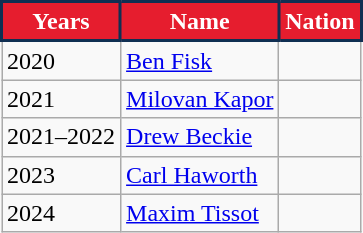<table class="wikitable">
<tr>
<th style="background:#E61D2E; color:#fff; border:2px solid #102F52;" scope="col">Years</th>
<th style="background:#E61D2E; color:#fff; border:2px solid #102F52;" scope="col">Name</th>
<th style="background:#E61D2E; color:#fff; border:2px solid #102F52;" scope="col">Nation</th>
</tr>
<tr>
<td>2020</td>
<td><a href='#'>Ben Fisk</a></td>
<td></td>
</tr>
<tr>
<td>2021</td>
<td><a href='#'>Milovan Kapor</a></td>
<td></td>
</tr>
<tr>
<td>2021–2022</td>
<td><a href='#'>Drew Beckie</a></td>
<td></td>
</tr>
<tr>
<td>2023</td>
<td><a href='#'>Carl Haworth</a></td>
<td></td>
</tr>
<tr>
<td>2024</td>
<td><a href='#'>Maxim Tissot</a></td>
<td></td>
</tr>
</table>
